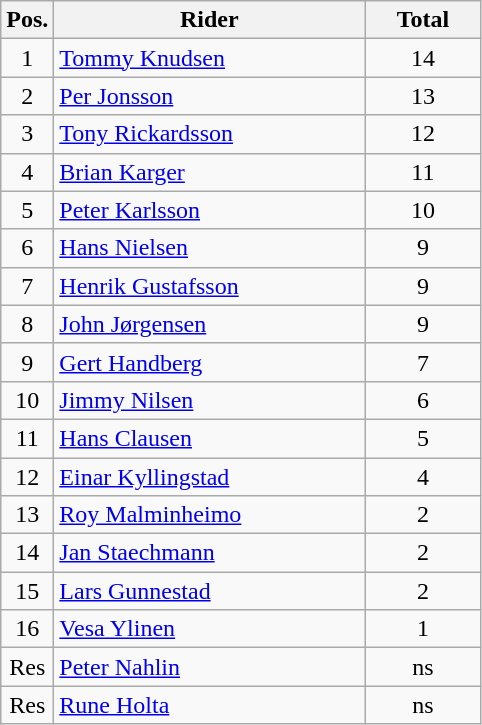<table class=wikitable>
<tr>
<th width=25px>Pos.</th>
<th width=200px>Rider</th>
<th width=70px>Total</th>
</tr>
<tr align=center >
<td>1</td>
<td align=left> <a href='#'>Tommy Knudsen</a></td>
<td>14</td>
</tr>
<tr align=center >
<td>2</td>
<td align=left> <a href='#'>Per Jonsson</a></td>
<td>13</td>
</tr>
<tr align=center >
<td>3</td>
<td align=left> <a href='#'>Tony Rickardsson</a></td>
<td>12</td>
</tr>
<tr align=center >
<td>4</td>
<td align=left> <a href='#'>Brian Karger</a></td>
<td>11</td>
</tr>
<tr align=center  >
<td>5</td>
<td align=left> <a href='#'>Peter Karlsson</a></td>
<td>10</td>
</tr>
<tr align=center >
<td>6</td>
<td align=left> <a href='#'>Hans Nielsen</a></td>
<td>9</td>
</tr>
<tr align=center >
<td>7</td>
<td align=left> <a href='#'>Henrik Gustafsson</a></td>
<td>9</td>
</tr>
<tr align=center >
<td>8</td>
<td align=left> <a href='#'>John Jørgensen</a></td>
<td>9</td>
</tr>
<tr align=center >
<td>9</td>
<td align=left> <a href='#'>Gert Handberg</a></td>
<td>7</td>
</tr>
<tr align=center >
<td>10</td>
<td align=left> <a href='#'>Jimmy Nilsen</a></td>
<td>6</td>
</tr>
<tr align=center>
<td>11</td>
<td align=left> <a href='#'>Hans Clausen</a></td>
<td>5</td>
</tr>
<tr align=center>
<td>12</td>
<td align=left> <a href='#'>Einar Kyllingstad</a></td>
<td>4</td>
</tr>
<tr align=center>
<td>13</td>
<td align=left> <a href='#'>Roy Malminheimo</a></td>
<td>2</td>
</tr>
<tr align=center>
<td>14</td>
<td align=left> <a href='#'>Jan Staechmann</a></td>
<td>2</td>
</tr>
<tr align=center>
<td>15</td>
<td align=left> <a href='#'>Lars Gunnestad</a></td>
<td>2</td>
</tr>
<tr align=center>
<td>16</td>
<td align=left> <a href='#'>Vesa Ylinen</a></td>
<td>1</td>
</tr>
<tr align=center>
<td>Res</td>
<td align=left> <a href='#'>Peter Nahlin</a></td>
<td>ns</td>
</tr>
<tr align=center>
<td>Res</td>
<td align=left> <a href='#'>Rune Holta</a></td>
<td>ns</td>
</tr>
</table>
